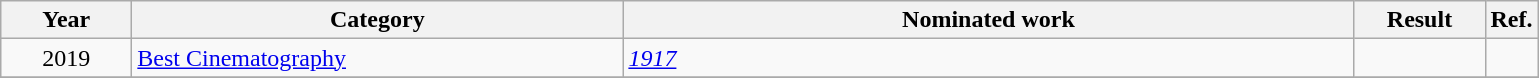<table class=wikitable>
<tr>
<th scope="col" style="width:5em;">Year</th>
<th scope="col" style="width:20em;">Category</th>
<th scope="col" style="width:30em;">Nominated work</th>
<th scope="col" style="width:5em;">Result</th>
<th>Ref.</th>
</tr>
<tr>
<td style="text-align:center;">2019</td>
<td><a href='#'>Best Cinematography</a></td>
<td><em><a href='#'>1917</a></em></td>
<td></td>
<td></td>
</tr>
<tr>
</tr>
</table>
